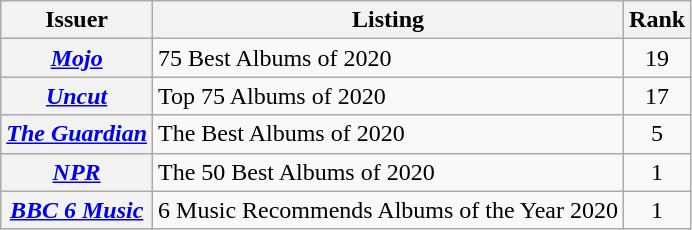<table class="wikitable plainrowheaders">
<tr>
<th scope="col">Issuer</th>
<th scope="col">Listing</th>
<th scope="col">Rank</th>
</tr>
<tr>
<th scope="row"><em><a href='#'>Mojo</a></em></th>
<td>75 Best Albums of 2020</td>
<td style="text-align:center;">19</td>
</tr>
<tr>
<th scope="row"><em><a href='#'>Uncut</a></em></th>
<td>Top 75 Albums of 2020</td>
<td style="text-align:center;">17</td>
</tr>
<tr>
<th scope="row"><em><a href='#'>The Guardian</a></em></th>
<td>The Best Albums of 2020</td>
<td style="text-align:center;">5</td>
</tr>
<tr>
<th scope="row"><em><a href='#'>NPR</a></em></th>
<td>The 50 Best Albums of 2020</td>
<td style="text-align:center;">1</td>
</tr>
<tr>
<th scope="row"><em><a href='#'>BBC 6 Music</a></em></th>
<td>6 Music Recommends Albums of the Year 2020</td>
<td style="text-align:center;">1</td>
</tr>
</table>
